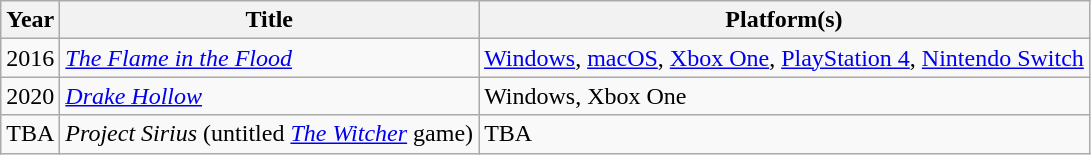<table class="wikitable">
<tr>
<th>Year</th>
<th>Title</th>
<th>Platform(s)</th>
</tr>
<tr>
<td>2016</td>
<td><em><a href='#'>The Flame in the Flood</a></em></td>
<td><a href='#'>Windows</a>, <a href='#'>macOS</a>, <a href='#'>Xbox One</a>, <a href='#'>PlayStation 4</a>, <a href='#'>Nintendo Switch</a></td>
</tr>
<tr>
<td>2020</td>
<td><em><a href='#'>Drake Hollow</a></em></td>
<td>Windows, Xbox One</td>
</tr>
<tr>
<td>TBA</td>
<td><em>Project Sirius</em> (untitled <em><a href='#'>The Witcher</a></em> game)</td>
<td>TBA</td>
</tr>
</table>
